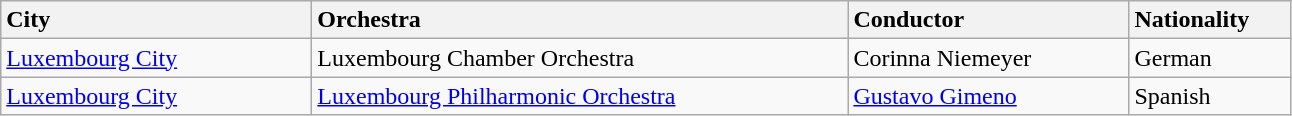<table class="wikitable">
<tr>
<td style="width: 200px; background: #f2f2f2"><strong>City</strong></td>
<td style="width: 350px; background: #f2f2f2"><strong>Orchestra</strong></td>
<td style="width: 180px; background: #f2f2f2"><strong>Conductor</strong></td>
<td style="width: 100px; background: #f2f2f2"><strong>Nationality</strong></td>
</tr>
<tr>
<td><a href='#'>Luxembourg City</a></td>
<td>Luxembourg Chamber Orchestra</td>
<td>Corinna Niemeyer</td>
<td>German</td>
</tr>
<tr>
<td><a href='#'>Luxembourg City</a></td>
<td><a href='#'>Luxembourg Philharmonic Orchestra</a></td>
<td><a href='#'>Gustavo Gimeno</a></td>
<td>Spanish</td>
</tr>
</table>
